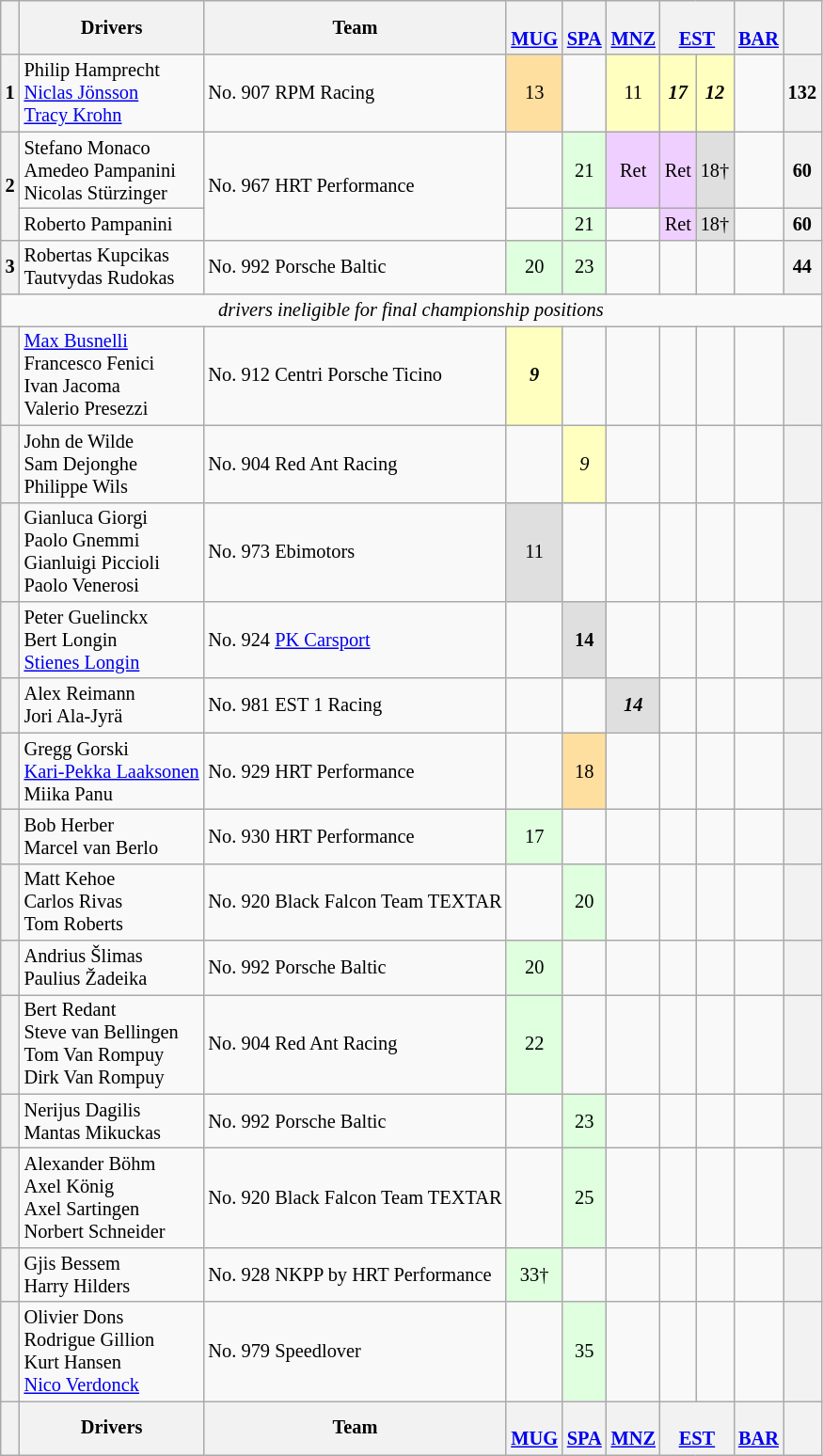<table align=left| class="wikitable" style="font-size: 85%; text-align: center;">
<tr valign="top">
<th valign=middle></th>
<th valign=middle>Drivers</th>
<th valign=middle>Team</th>
<th><br><a href='#'>MUG</a></th>
<th><br><a href='#'>SPA</a></th>
<th><br><a href='#'>MNZ</a></th>
<th colspan=2><br><a href='#'>EST</a></th>
<th><br><a href='#'>BAR</a></th>
<th valign=middle>  </th>
</tr>
<tr>
<th>1</th>
<td align=left> Philip Hamprecht<br> <a href='#'>Niclas Jönsson</a><br> <a href='#'>Tracy Krohn</a></td>
<td align=left> No. 907 RPM Racing</td>
<td style="background:#FFDF9F;">13</td>
<td></td>
<td style="background:#FFFFBF;">11</td>
<td style="background:#FFFFBF;"><strong><em>17</em></strong></td>
<td style="background:#FFFFBF;"><strong><em>12</em></strong></td>
<td></td>
<th>132</th>
</tr>
<tr>
<th rowspan=2>2</th>
<td align=left> Stefano Monaco<br> Amedeo Pampanini<br> Nicolas Stürzinger</td>
<td rowspan=2 align=left> No. 967 HRT Performance</td>
<td></td>
<td style="background:#DFFFDF;">21</td>
<td style="background:#EFCFFF;">Ret</td>
<td style="background:#EFCFFF;">Ret</td>
<td style="background:#DFDFDF;">18†</td>
<td></td>
<th>60</th>
</tr>
<tr>
<td align=left> Roberto Pampanini</td>
<td></td>
<td style="background:#DFFFDF;">21</td>
<td></td>
<td style="background:#EFCFFF;">Ret</td>
<td style="background:#DFDFDF;">18†</td>
<td></td>
<th>60</th>
</tr>
<tr>
<th>3</th>
<td align=left> Robertas Kupcikas<br> Tautvydas Rudokas</td>
<td align=left> No. 992 Porsche Baltic</td>
<td style="background:#DFFFDF;">20</td>
<td style="background:#DFFFDF;">23</td>
<td></td>
<td></td>
<td></td>
<td></td>
<th>44</th>
</tr>
<tr>
<td colspan="10"><em>drivers ineligible for final championship positions</em></td>
</tr>
<tr>
<th></th>
<td align=left> <a href='#'>Max Busnelli</a><br> Francesco Fenici<br> Ivan Jacoma<br> Valerio Presezzi</td>
<td align=left> No. 912 Centri Porsche Ticino</td>
<td style="background:#FFFFBF;"><strong><em>9</em></strong></td>
<td></td>
<td></td>
<td></td>
<td></td>
<td></td>
<th></th>
</tr>
<tr>
<th></th>
<td align=left> John de Wilde<br> Sam Dejonghe<br> Philippe Wils</td>
<td align=left> No. 904 Red Ant Racing</td>
<td></td>
<td style="background:#FFFFBF;"><em>9</em></td>
<td></td>
<td></td>
<td></td>
<td></td>
<th></th>
</tr>
<tr>
<th></th>
<td align=left> Gianluca Giorgi<br> Paolo Gnemmi<br> Gianluigi Piccioli<br> Paolo Venerosi</td>
<td align=left> No. 973 Ebimotors</td>
<td style="background:#DFDFDF;">11</td>
<td></td>
<td></td>
<td></td>
<td></td>
<td></td>
<th></th>
</tr>
<tr>
<th></th>
<td align=left> Peter Guelinckx<br> Bert Longin<br> <a href='#'>Stienes Longin</a></td>
<td align=left> No. 924 <a href='#'>PK Carsport</a></td>
<td></td>
<td style="background:#DFDFDF;"><strong>14</strong></td>
<td></td>
<td></td>
<td></td>
<td></td>
<th></th>
</tr>
<tr>
<th></th>
<td align=left> Alex Reimann<br> Jori Ala-Jyrä</td>
<td align=left> No. 981 EST 1 Racing</td>
<td></td>
<td></td>
<td style="background:#DFDFDF;"><strong><em>14</em></strong></td>
<td></td>
<td></td>
<td></td>
<th></th>
</tr>
<tr>
<th></th>
<td align=left> Gregg Gorski<br> <a href='#'>Kari-Pekka Laaksonen</a><br> Miika Panu</td>
<td align=left> No. 929 HRT Performance</td>
<td></td>
<td style="background:#FFDF9F;">18</td>
<td></td>
<td></td>
<td></td>
<td></td>
<th></th>
</tr>
<tr>
<th></th>
<td align=left> Bob Herber<br> Marcel van Berlo</td>
<td align=left> No. 930 HRT Performance</td>
<td style="background:#DFFFDF;">17</td>
<td></td>
<td></td>
<td></td>
<td></td>
<td></td>
<th></th>
</tr>
<tr>
<th></th>
<td align=left> Matt Kehoe<br> Carlos Rivas<br> Tom Roberts</td>
<td align=left> No. 920 Black Falcon Team TEXTAR</td>
<td></td>
<td style="background:#DFFFDF;">20</td>
<td></td>
<td></td>
<td></td>
<td></td>
<th></th>
</tr>
<tr>
<th></th>
<td align=left> Andrius Šlimas<br> Paulius Žadeika</td>
<td align=left> No. 992 Porsche Baltic</td>
<td style="background:#DFFFDF;">20</td>
<td></td>
<td></td>
<td></td>
<td></td>
<td></td>
<th></th>
</tr>
<tr>
<th></th>
<td align=left> Bert Redant<br> Steve van Bellingen<br> Tom Van Rompuy<br> Dirk Van Rompuy</td>
<td align=left> No. 904 Red Ant Racing</td>
<td style="background:#DFFFDF;">22</td>
<td></td>
<td></td>
<td></td>
<td></td>
<td></td>
<th></th>
</tr>
<tr>
<th></th>
<td align=left> Nerijus Dagilis<br> Mantas Mikuckas</td>
<td align=left> No. 992 Porsche Baltic</td>
<td></td>
<td style="background:#DFFFDF;">23</td>
<td></td>
<td></td>
<td></td>
<td></td>
<th></th>
</tr>
<tr>
<th></th>
<td align=left> Alexander Böhm<br> Axel König<br> Axel Sartingen<br> Norbert Schneider</td>
<td align=left> No. 920 Black Falcon Team TEXTAR</td>
<td></td>
<td style="background:#DFFFDF;">25</td>
<td></td>
<td></td>
<td></td>
<td></td>
<th></th>
</tr>
<tr>
<th></th>
<td align=left> Gjis Bessem<br> Harry Hilders</td>
<td align=left> No. 928 NKPP by HRT Performance</td>
<td style="background:#DFFFDF;">33†</td>
<td></td>
<td></td>
<td></td>
<td></td>
<td></td>
<th></th>
</tr>
<tr>
<th></th>
<td align=left> Olivier Dons<br> Rodrigue Gillion<br> Kurt Hansen<br> <a href='#'>Nico Verdonck</a></td>
<td align=left> No. 979 Speedlover</td>
<td></td>
<td style="background:#DFFFDF;">35</td>
<td></td>
<td></td>
<td></td>
<td></td>
<th></th>
</tr>
<tr>
<th valign=middle></th>
<th valign=middle>Drivers</th>
<th valign=middle>Team</th>
<th><br><a href='#'>MUG</a></th>
<th><br><a href='#'>SPA</a></th>
<th><br><a href='#'>MNZ</a></th>
<th colspan=2><br><a href='#'>EST</a></th>
<th><br><a href='#'>BAR</a></th>
<th valign=middle>  </th>
</tr>
</table>
